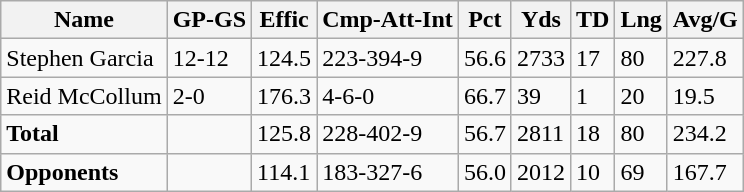<table class="wikitable" style="white-space:nowrap;">
<tr>
<th>Name</th>
<th>GP-GS</th>
<th>Effic</th>
<th>Cmp-Att-Int</th>
<th>Pct</th>
<th>Yds</th>
<th>TD</th>
<th>Lng</th>
<th>Avg/G</th>
</tr>
<tr>
<td>Stephen Garcia</td>
<td>12-12</td>
<td>124.5</td>
<td>223-394-9</td>
<td>56.6</td>
<td>2733</td>
<td>17</td>
<td>80</td>
<td>227.8</td>
</tr>
<tr>
<td>Reid McCollum</td>
<td>2-0</td>
<td>176.3</td>
<td>4-6-0</td>
<td>66.7</td>
<td>39</td>
<td>1</td>
<td>20</td>
<td>19.5</td>
</tr>
<tr>
<td><strong>Total</strong></td>
<td> </td>
<td>125.8</td>
<td>228-402-9</td>
<td>56.7</td>
<td>2811</td>
<td>18</td>
<td>80</td>
<td>234.2</td>
</tr>
<tr>
<td><strong>Opponents</strong></td>
<td> </td>
<td>114.1</td>
<td>183-327-6</td>
<td>56.0</td>
<td>2012</td>
<td>10</td>
<td>69</td>
<td>167.7</td>
</tr>
</table>
